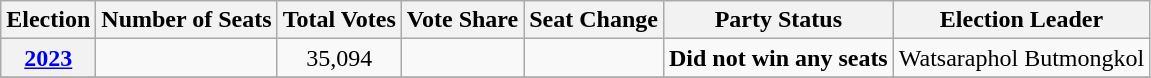<table class="wikitable" style="font-size:100%; text-align:center;">
<tr>
<th>Election</th>
<th>Number of Seats</th>
<th>Total Votes</th>
<th>Vote Share</th>
<th>Seat Change</th>
<th>Party Status</th>
<th>Election Leader</th>
</tr>
<tr>
<th><a href='#'>2023</a></th>
<td></td>
<td>35,094</td>
<td></td>
<td></td>
<td><strong>Did not win any seats</strong></td>
<td>Watsaraphol Butmongkol</td>
</tr>
<tr>
</tr>
</table>
